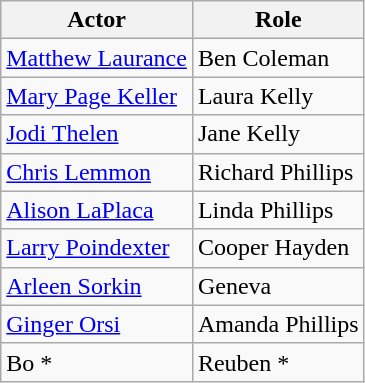<table class="wikitable">
<tr>
<th>Actor</th>
<th>Role</th>
</tr>
<tr>
<td><a href='#'>Matthew Laurance</a></td>
<td>Ben Coleman</td>
</tr>
<tr>
<td><a href='#'>Mary Page Keller</a></td>
<td>Laura Kelly</td>
</tr>
<tr>
<td><a href='#'>Jodi Thelen</a></td>
<td>Jane Kelly</td>
</tr>
<tr>
<td><a href='#'>Chris Lemmon</a></td>
<td>Richard Phillips</td>
</tr>
<tr>
<td><a href='#'>Alison LaPlaca</a></td>
<td>Linda Phillips</td>
</tr>
<tr>
<td><a href='#'>Larry Poindexter</a></td>
<td>Cooper Hayden</td>
</tr>
<tr>
<td><a href='#'>Arleen Sorkin</a></td>
<td>Geneva</td>
</tr>
<tr>
<td><a href='#'>Ginger Orsi</a></td>
<td>Amanda Phillips</td>
</tr>
<tr>
<td>Bo *</td>
<td>Reuben *</td>
</tr>
</table>
